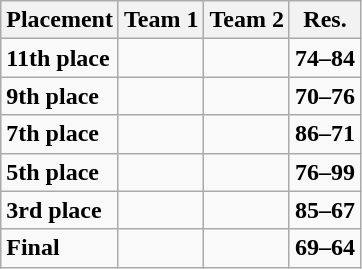<table class="wikitable">
<tr>
<th><strong>Placement</strong></th>
<th><strong>Team 1</strong></th>
<th><strong>Team 2</strong></th>
<th><strong>Res.</strong></th>
</tr>
<tr>
<td><strong>11th place</strong></td>
<td></td>
<td></td>
<td><strong>74–84</strong></td>
</tr>
<tr>
<td><strong>9th place</strong></td>
<td></td>
<td></td>
<td><strong>70–76</strong></td>
</tr>
<tr>
<td><strong>7th place</strong></td>
<td></td>
<td></td>
<td><strong>86–71</strong></td>
</tr>
<tr>
<td><strong>5th place</strong></td>
<td></td>
<td></td>
<td><strong>76–99</strong></td>
</tr>
<tr>
<td><strong>3rd place</strong></td>
<td></td>
<td></td>
<td><strong>85–67</strong></td>
</tr>
<tr>
<td><strong>Final</strong></td>
<td></td>
<td></td>
<td><strong>69–64</strong></td>
</tr>
</table>
